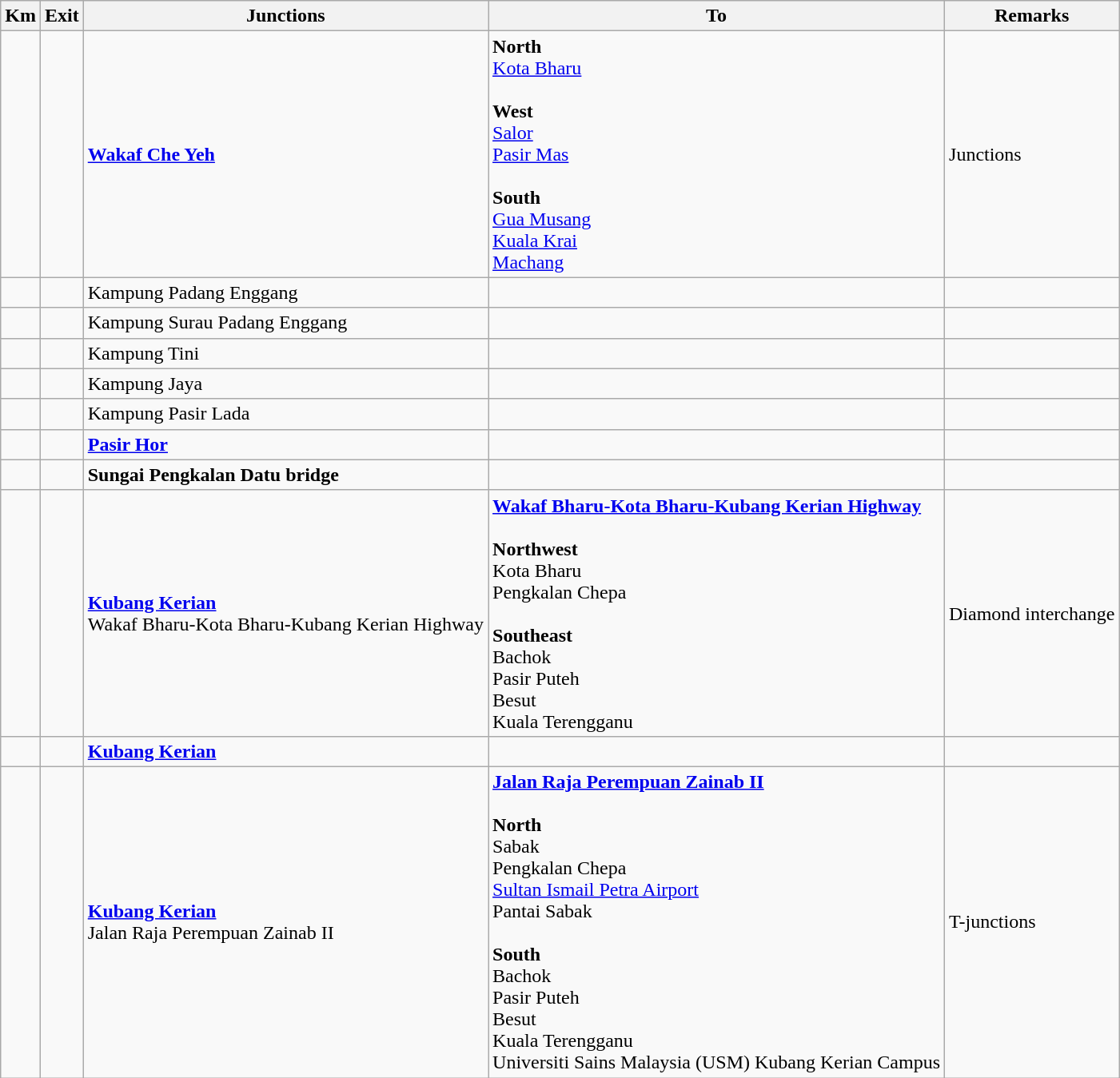<table class="wikitable">
<tr>
<th>Km</th>
<th>Exit</th>
<th>Junctions</th>
<th>To</th>
<th>Remarks</th>
</tr>
<tr>
<td></td>
<td></td>
<td><strong><a href='#'>Wakaf Che Yeh</a></strong></td>
<td><strong>North</strong><br> <a href='#'>Kota Bharu</a><br><br><strong>West</strong><br> <a href='#'>Salor</a><br> <a href='#'>Pasir Mas</a><br><br><strong>South</strong><br> <a href='#'>Gua Musang</a><br> <a href='#'>Kuala Krai</a><br> <a href='#'>Machang</a></td>
<td>Junctions</td>
</tr>
<tr>
<td></td>
<td></td>
<td>Kampung Padang Enggang</td>
<td></td>
<td></td>
</tr>
<tr>
<td></td>
<td></td>
<td>Kampung Surau Padang Enggang</td>
<td></td>
<td></td>
</tr>
<tr>
<td></td>
<td></td>
<td>Kampung Tini</td>
<td></td>
<td></td>
</tr>
<tr>
<td></td>
<td></td>
<td>Kampung Jaya</td>
<td></td>
<td></td>
</tr>
<tr>
<td></td>
<td></td>
<td>Kampung Pasir Lada</td>
<td></td>
<td></td>
</tr>
<tr>
<td></td>
<td></td>
<td><strong><a href='#'>Pasir Hor</a></strong></td>
<td></td>
<td></td>
</tr>
<tr>
<td></td>
<td></td>
<td><strong>Sungai Pengkalan Datu bridge</strong></td>
<td></td>
<td></td>
</tr>
<tr>
<td></td>
<td></td>
<td><strong><a href='#'>Kubang Kerian</a></strong><br>Wakaf Bharu-Kota Bharu-Kubang Kerian Highway</td>
<td>  <strong><a href='#'>Wakaf Bharu-Kota Bharu-Kubang Kerian Highway</a></strong><br><br><strong>Northwest</strong><br>  Kota Bharu<br> Pengkalan Chepa<br><br><strong>Southeast</strong><br> Bachok<br>  Pasir Puteh<br>  Besut<br>  Kuala Terengganu</td>
<td>Diamond interchange</td>
</tr>
<tr>
<td></td>
<td></td>
<td><strong><a href='#'>Kubang Kerian</a></strong></td>
<td></td>
<td></td>
</tr>
<tr>
<td></td>
<td></td>
<td><strong><a href='#'>Kubang Kerian</a></strong><br>Jalan Raja Perempuan Zainab II</td>
<td> <strong><a href='#'>Jalan Raja Perempuan Zainab II</a></strong><br><br><strong>North</strong><br> Sabak<br> Pengkalan Chepa<br> <a href='#'>Sultan Ismail Petra Airport</a> <br> Pantai Sabak <br><br><strong>South</strong><br> Bachok<br>  Pasir Puteh<br>  Besut<br>  Kuala Terengganu<br>Universiti Sains Malaysia (USM) Kubang Kerian Campus </td>
<td>T-junctions</td>
</tr>
</table>
